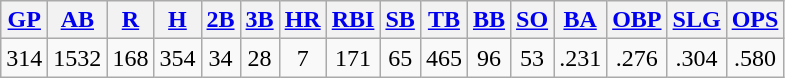<table class="wikitable">
<tr>
<th><a href='#'>GP</a></th>
<th><a href='#'>AB</a></th>
<th><a href='#'>R</a></th>
<th><a href='#'>H</a></th>
<th><a href='#'>2B</a></th>
<th><a href='#'>3B</a></th>
<th><a href='#'>HR</a></th>
<th><a href='#'>RBI</a></th>
<th><a href='#'>SB</a></th>
<th><a href='#'>TB</a></th>
<th><a href='#'>BB</a></th>
<th><a href='#'>SO</a></th>
<th><a href='#'>BA</a></th>
<th><a href='#'>OBP</a></th>
<th><a href='#'>SLG</a></th>
<th><a href='#'>OPS</a></th>
</tr>
<tr align=center>
<td>314</td>
<td>1532</td>
<td>168</td>
<td>354</td>
<td>34</td>
<td>28</td>
<td>7</td>
<td>171</td>
<td>65</td>
<td>465</td>
<td>96</td>
<td>53</td>
<td>.231</td>
<td>.276</td>
<td>.304</td>
<td>.580</td>
</tr>
</table>
